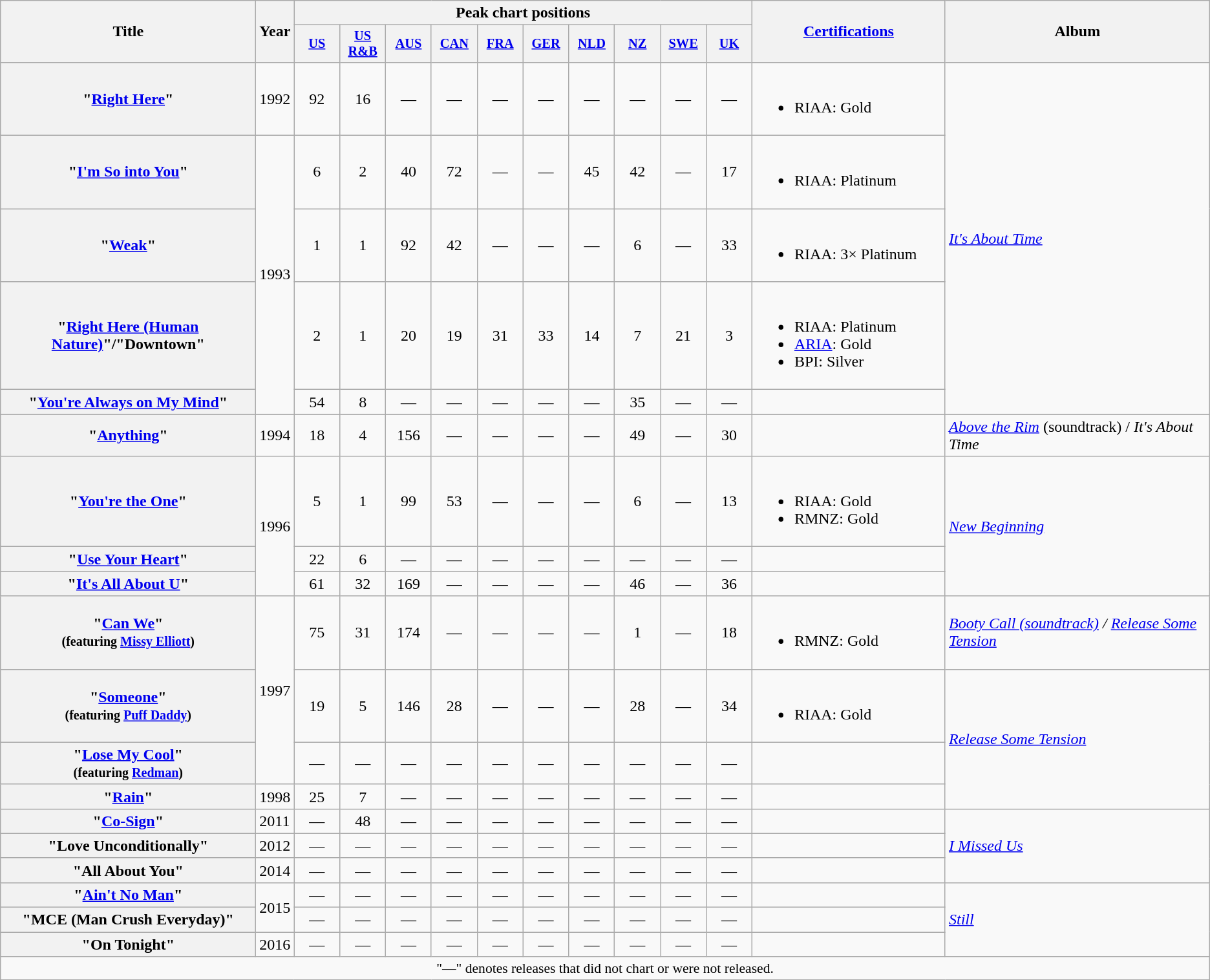<table class="wikitable plainrowheaders">
<tr>
<th scope="col" rowspan="2" style="width:16em;">Title</th>
<th scope="col" rowspan="2">Year</th>
<th scope="col" colspan="10">Peak chart positions</th>
<th scope="col" rowspan="2" style="width:12em;"><a href='#'>Certifications</a></th>
<th scope="col" rowspan="2">Album</th>
</tr>
<tr>
<th scope="col" style="width:3em;font-size:85%;"><a href='#'>US</a><br></th>
<th scope="col" style="width:3em;font-size:85%;"><a href='#'>US R&B</a><br></th>
<th scope="col" style="width:3em;font-size:85%;"><a href='#'>AUS</a><br></th>
<th scope="col" style="width:3em;font-size:85%;"><a href='#'>CAN</a><br></th>
<th scope="col" style="width:3em;font-size:85%;"><a href='#'>FRA</a><br></th>
<th scope="col" style="width:3em;font-size:85%;"><a href='#'>GER</a><br></th>
<th scope="col" style="width:3em;font-size:85%;"><a href='#'>NLD</a><br></th>
<th scope="col" style="width:3em;font-size:85%;"><a href='#'>NZ</a><br></th>
<th scope="col" style="width:3em;font-size:85%;"><a href='#'>SWE</a><br></th>
<th scope="col" style="width:3em;font-size:85%;"><a href='#'>UK</a><br></th>
</tr>
<tr>
<th scope="row">"<a href='#'>Right Here</a>"</th>
<td>1992</td>
<td align="center">92</td>
<td align="center">16</td>
<td align="center">—</td>
<td align="center">—</td>
<td align="center">—</td>
<td align="center">—</td>
<td align="center">—</td>
<td align="center">—</td>
<td align="center">—</td>
<td align="center">—</td>
<td align="left"><br><ul><li>RIAA: Gold</li></ul></td>
<td rowspan="5"><em><a href='#'>It's About Time</a></em></td>
</tr>
<tr>
<th scope="row">"<a href='#'>I'm So into You</a>"</th>
<td rowspan="4">1993</td>
<td align="center">6</td>
<td align="center">2</td>
<td align="center">40</td>
<td align="center">72</td>
<td align="center">—</td>
<td align="center">—</td>
<td align="center">45</td>
<td align="center">42</td>
<td align="center">—</td>
<td align="center">17</td>
<td align="left"><br><ul><li>RIAA: Platinum</li></ul></td>
</tr>
<tr>
<th scope="row">"<a href='#'>Weak</a>"</th>
<td align="center">1</td>
<td align="center">1</td>
<td align="center">92</td>
<td align="center">42</td>
<td align="center">—</td>
<td align="center">—</td>
<td align="center">—</td>
<td align="center">6</td>
<td align="center">—</td>
<td align="center">33</td>
<td align="left"><br><ul><li>RIAA: 3× Platinum</li></ul></td>
</tr>
<tr>
<th scope="row">"<a href='#'>Right Here (Human Nature)</a>"/"Downtown"</th>
<td align="center">2</td>
<td align="center">1</td>
<td align="center">20</td>
<td align="center">19</td>
<td align="center">31</td>
<td align="center">33</td>
<td align="center">14</td>
<td align="center">7</td>
<td align="center">21</td>
<td align="center">3</td>
<td><br><ul><li>RIAA: Platinum</li><li><a href='#'>ARIA</a>: Gold</li><li>BPI: Silver</li></ul></td>
</tr>
<tr>
<th scope="row">"<a href='#'>You're Always on My Mind</a>"</th>
<td align="center">54</td>
<td align="center">8</td>
<td align="center">—</td>
<td align="center">—</td>
<td align="center">—</td>
<td align="center">—</td>
<td align="center">—</td>
<td align="center">35</td>
<td align="center">—</td>
<td align="center">—</td>
<td align="center"></td>
</tr>
<tr>
<th scope="row">"<a href='#'>Anything</a>"</th>
<td>1994</td>
<td align="center">18</td>
<td align="center">4</td>
<td align="center">156</td>
<td align="center">—</td>
<td align="center">—</td>
<td align="center">—</td>
<td align="center">—</td>
<td align="center">49</td>
<td align="center">—</td>
<td align="center">30</td>
<td align="center"></td>
<td><em><a href='#'>Above the Rim</a></em> (soundtrack) / <em>It's About Time</em></td>
</tr>
<tr>
<th scope="row">"<a href='#'>You're the One</a>"</th>
<td rowspan="3">1996</td>
<td align="center">5</td>
<td align="center">1</td>
<td align="center">99</td>
<td align="center">53</td>
<td align="center">—</td>
<td align="center">—</td>
<td align="center">—</td>
<td align="center">6</td>
<td align="center">—</td>
<td align="center">13</td>
<td align="left"><br><ul><li>RIAA: Gold</li><li>RMNZ: Gold</li></ul></td>
<td rowspan="3"><em><a href='#'>New Beginning</a></em></td>
</tr>
<tr>
<th scope="row">"<a href='#'>Use Your Heart</a>"</th>
<td align="center">22</td>
<td align="center">6</td>
<td align="center">—</td>
<td align="center">—</td>
<td align="center">—</td>
<td align="center">—</td>
<td align="center">—</td>
<td align="center">—</td>
<td align="center">—</td>
<td align="center">—</td>
<td align="left"></td>
</tr>
<tr>
<th scope="row">"<a href='#'>It's All About U</a>"</th>
<td align="center">61</td>
<td align="center">32</td>
<td align="center">169</td>
<td align="center">—</td>
<td align="center">—</td>
<td align="center">—</td>
<td align="center">—</td>
<td align="center">46</td>
<td align="center">—</td>
<td align="center">36</td>
<td align="left"></td>
</tr>
<tr>
<th scope="row">"<a href='#'>Can We</a>"<br><small>(featuring <a href='#'>Missy Elliott</a>)</small></th>
<td rowspan="3">1997</td>
<td align="center">75</td>
<td align="center">31</td>
<td align="center">174</td>
<td align="center">—</td>
<td align="center">—</td>
<td align="center">—</td>
<td align="center">—</td>
<td align="center">1</td>
<td align="center">—</td>
<td align="center">18</td>
<td align="left"><br><ul><li>RMNZ: Gold</li></ul></td>
<td><em><a href='#'>Booty Call (soundtrack)</a> / <a href='#'>Release Some Tension</a></em></td>
</tr>
<tr>
<th scope="row">"<a href='#'>Someone</a>"<br><small>(featuring <a href='#'>Puff Daddy</a>)</small></th>
<td align="center">19</td>
<td align="center">5</td>
<td align="center">146</td>
<td align="center">28</td>
<td align="center">—</td>
<td align="center">—</td>
<td align="center">—</td>
<td align="center">28</td>
<td align="center">—</td>
<td align="center">34</td>
<td align="left"><br><ul><li>RIAA: Gold</li></ul></td>
<td rowspan="3"><em><a href='#'>Release Some Tension</a></em></td>
</tr>
<tr>
<th scope="row">"<a href='#'>Lose My Cool</a>"<br><small>(featuring <a href='#'>Redman</a>)</small></th>
<td align="center">—</td>
<td align="center">—</td>
<td align="center">—</td>
<td align="center">—</td>
<td align="center">—</td>
<td align="center">—</td>
<td align="center">—</td>
<td align="center">—</td>
<td align="center">—</td>
<td align="center">—</td>
<td align="left"></td>
</tr>
<tr>
<th scope="row">"<a href='#'>Rain</a>"</th>
<td>1998</td>
<td align="center">25</td>
<td align="center">7</td>
<td align="center">—</td>
<td align="center">—</td>
<td align="center">—</td>
<td align="center">—</td>
<td align="center">—</td>
<td align="center">—</td>
<td align="center">—</td>
<td align="center">—</td>
<td align="left"></td>
</tr>
<tr>
<th scope="row">"<a href='#'>Co-Sign</a>"</th>
<td>2011</td>
<td align="center">—</td>
<td align="center">48</td>
<td align="center">—</td>
<td align="center">—</td>
<td align="center">—</td>
<td align="center">—</td>
<td align="center">—</td>
<td align="center">—</td>
<td align="center">—</td>
<td align="center">—</td>
<td align="left"></td>
<td rowspan="3"><em><a href='#'>I Missed Us</a></em></td>
</tr>
<tr>
<th scope="row">"Love Unconditionally"</th>
<td>2012</td>
<td align="center">—</td>
<td align="center">—</td>
<td align="center">—</td>
<td align="center">—</td>
<td align="center">—</td>
<td align="center">—</td>
<td align="center">—</td>
<td align="center">—</td>
<td align="center">—</td>
<td align="center">—</td>
<td align="left"></td>
</tr>
<tr>
<th scope="row">"All About You"</th>
<td>2014</td>
<td align="center">—</td>
<td align="center">—</td>
<td align="center">—</td>
<td align="center">—</td>
<td align="center">—</td>
<td align="center">—</td>
<td align="center">—</td>
<td align="center">—</td>
<td align="center">—</td>
<td align="center">—</td>
<td align="left"></td>
</tr>
<tr>
<th scope="row">"<a href='#'>Ain't No Man</a>"</th>
<td rowspan="2">2015</td>
<td align="center">—</td>
<td align="center">—</td>
<td align="center">—</td>
<td align="center">—</td>
<td align="center">—</td>
<td align="center">—</td>
<td align="center">—</td>
<td align="center">—</td>
<td align="center">—</td>
<td align="center">—</td>
<td></td>
<td rowspan="3"><em><a href='#'>Still</a></em></td>
</tr>
<tr>
<th scope="row">"MCE (Man Crush Everyday)"</th>
<td align="center">—</td>
<td align="center">—</td>
<td align="center">—</td>
<td align="center">—</td>
<td align="center">—</td>
<td align="center">—</td>
<td align="center">—</td>
<td align="center">—</td>
<td align="center">—</td>
<td align="center">—</td>
<td align="left"></td>
</tr>
<tr>
<th scope="row">"On Tonight"</th>
<td>2016</td>
<td align="center">—</td>
<td align="center">—</td>
<td align="center">—</td>
<td align="center">—</td>
<td align="center">—</td>
<td align="center">—</td>
<td align="center">—</td>
<td align="center">—</td>
<td align="center">—</td>
<td align="center">—</td>
<td align="left"></td>
</tr>
<tr>
<td align="center" colspan="15" style="font-size:90%">"—" denotes releases that did not chart or were not released.</td>
</tr>
</table>
